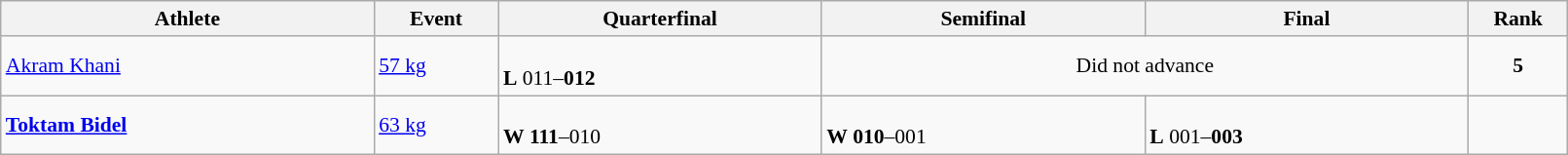<table class="wikitable" width="85%" style="text-align:left; font-size:90%">
<tr>
<th width="15%">Athlete</th>
<th width="5%">Event</th>
<th width="13%">Quarterfinal</th>
<th width="13%">Semifinal</th>
<th width="13%">Final</th>
<th width="4%">Rank</th>
</tr>
<tr>
<td><a href='#'>Akram Khani</a></td>
<td><a href='#'>57 kg</a></td>
<td><br><strong>L</strong> 011–<strong>012</strong></td>
<td align=center colspan=2>Did not advance</td>
<td align=center><strong>5</strong></td>
</tr>
<tr>
<td><strong><a href='#'>Toktam Bidel</a></strong></td>
<td><a href='#'>63 kg</a></td>
<td><br><strong>W</strong> <strong>111</strong>–010</td>
<td><br><strong>W</strong> <strong>010</strong>–001</td>
<td><br><strong>L</strong> 001–<strong>003</strong></td>
<td align=center></td>
</tr>
</table>
